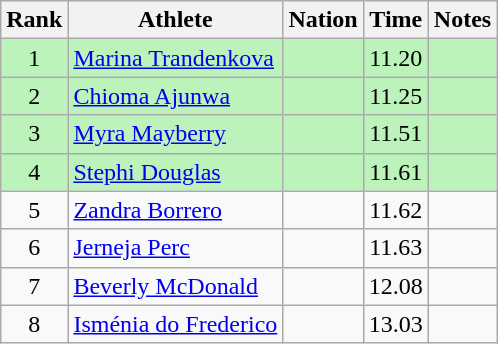<table class="wikitable sortable" style="text-align:center">
<tr>
<th>Rank</th>
<th>Athlete</th>
<th>Nation</th>
<th>Time</th>
<th>Notes</th>
</tr>
<tr style="background:#bbf3bb;">
<td>1</td>
<td align=left><a href='#'>Marina Trandenkova</a></td>
<td align=left></td>
<td>11.20</td>
<td></td>
</tr>
<tr style="background:#bbf3bb;">
<td>2</td>
<td align=left><a href='#'>Chioma Ajunwa</a></td>
<td align=left></td>
<td>11.25</td>
<td></td>
</tr>
<tr style="background:#bbf3bb;">
<td>3</td>
<td align=left><a href='#'>Myra Mayberry</a></td>
<td align=left></td>
<td>11.51</td>
<td></td>
</tr>
<tr style="background:#bbf3bb;">
<td>4</td>
<td align=left><a href='#'>Stephi Douglas</a></td>
<td align=left></td>
<td>11.61</td>
<td></td>
</tr>
<tr>
<td>5</td>
<td align=left><a href='#'>Zandra Borrero</a></td>
<td align=left></td>
<td>11.62</td>
<td></td>
</tr>
<tr>
<td>6</td>
<td align=left><a href='#'>Jerneja Perc</a></td>
<td align=left></td>
<td>11.63</td>
<td></td>
</tr>
<tr>
<td>7</td>
<td align=left><a href='#'>Beverly McDonald</a></td>
<td align=left></td>
<td>12.08</td>
<td></td>
</tr>
<tr>
<td>8</td>
<td align=left><a href='#'>Isménia do Frederico</a></td>
<td align=left></td>
<td>13.03</td>
<td></td>
</tr>
</table>
